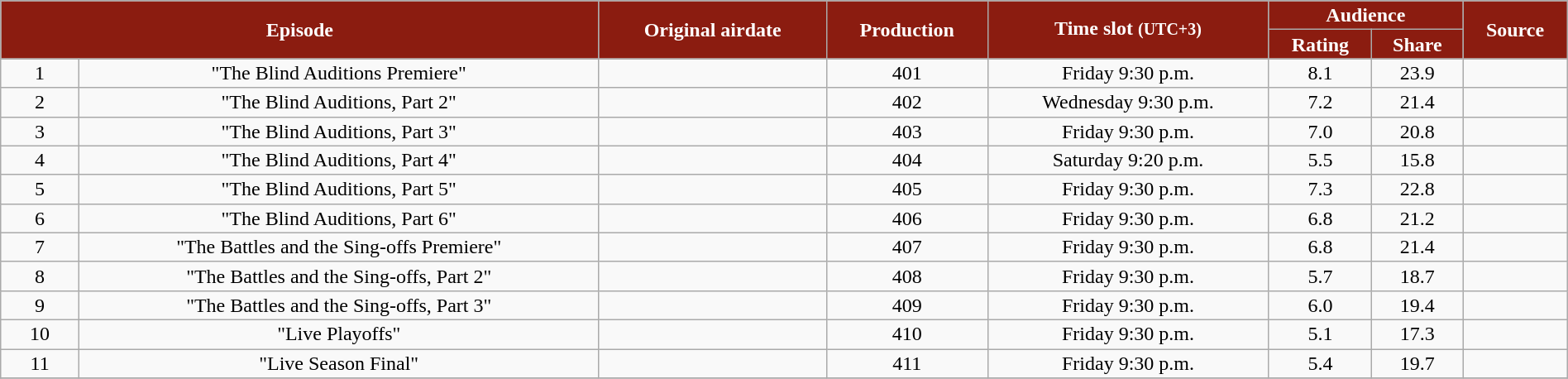<table class="wikitable" style="text-align:center; line-height:16px; width:100%;">
<tr>
<th style="background:#8b1c10; color:white;" rowspan="2" colspan="2">Episode</th>
<th style="background:#8b1c10; color:white;" rowspan="2">Original airdate</th>
<th style="background:#8b1c10; color:white;" rowspan="2">Production</th>
<th style="background:#8b1c10; color:white;" rowspan="2">Time slot <small>(UTC+3)</small></th>
<th style="background:#8b1c10; color:white;" colspan="2">Audience</th>
<th style="background:#8b1c10; color:white;" rowspan="2">Source</th>
</tr>
<tr>
<th style="background:#8b1c10; color:white;">Rating</th>
<th style="background:#8b1c10; color:white;">Share</th>
</tr>
<tr>
<td style="width:05%;">1</td>
<td>"The Blind Auditions Premiere"</td>
<td></td>
<td>401</td>
<td>Friday 9:30 p.m.</td>
<td>8.1</td>
<td>23.9</td>
<td></td>
</tr>
<tr>
<td style="width:05%;">2</td>
<td>"The Blind Auditions, Part 2"</td>
<td></td>
<td>402</td>
<td>Wednesday 9:30 p.m.</td>
<td>7.2</td>
<td>21.4</td>
<td></td>
</tr>
<tr>
<td style="width:05%;">3</td>
<td>"The Blind Auditions, Part 3"</td>
<td></td>
<td>403</td>
<td>Friday 9:30 p.m.</td>
<td>7.0</td>
<td>20.8</td>
<td></td>
</tr>
<tr>
<td style="width:05%;">4</td>
<td>"The Blind Auditions, Part 4"</td>
<td></td>
<td>404</td>
<td>Saturday 9:20 p.m.</td>
<td>5.5</td>
<td>15.8</td>
<td></td>
</tr>
<tr>
<td style="width:05%;">5</td>
<td>"The Blind Auditions, Part 5"</td>
<td></td>
<td>405</td>
<td>Friday 9:30 p.m.</td>
<td>7.3</td>
<td>22.8</td>
<td></td>
</tr>
<tr>
<td style="width:05%;">6</td>
<td>"The Blind Auditions, Part 6"</td>
<td></td>
<td>406</td>
<td>Friday 9:30 p.m.</td>
<td>6.8</td>
<td>21.2</td>
<td></td>
</tr>
<tr>
<td style="width:05%;">7</td>
<td>"The Battles and the Sing-offs Premiere"</td>
<td></td>
<td>407</td>
<td>Friday 9:30 p.m.</td>
<td>6.8</td>
<td>21.4</td>
<td></td>
</tr>
<tr>
<td style="width:05%;">8</td>
<td>"The Battles and the Sing-offs, Part 2"</td>
<td></td>
<td>408</td>
<td>Friday 9:30 p.m.</td>
<td>5.7</td>
<td>18.7</td>
<td></td>
</tr>
<tr>
<td style="width:05%;">9</td>
<td>"The Battles and the Sing-offs, Part 3"</td>
<td></td>
<td>409</td>
<td>Friday 9:30 p.m.</td>
<td>6.0</td>
<td>19.4</td>
<td></td>
</tr>
<tr>
<td style="width:05%;">10</td>
<td>"Live Playoffs"</td>
<td></td>
<td>410</td>
<td>Friday 9:30 p.m.</td>
<td>5.1</td>
<td>17.3</td>
<td></td>
</tr>
<tr>
<td style="width:05%;">11</td>
<td>"Live Season Final"</td>
<td></td>
<td>411</td>
<td>Friday 9:30 p.m.</td>
<td>5.4</td>
<td>19.7</td>
<td></td>
</tr>
<tr>
</tr>
</table>
